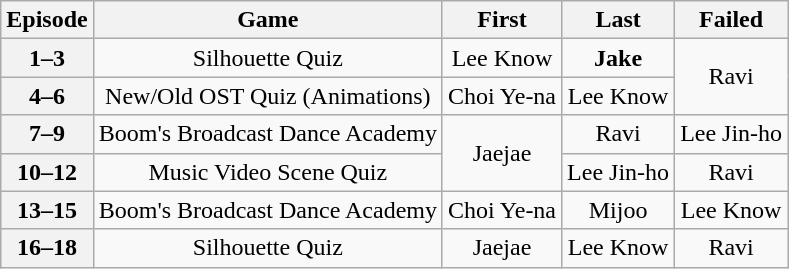<table Class="wikitable" style="text-align:center">
<tr>
<th>Episode</th>
<th>Game</th>
<th>First</th>
<th>Last</th>
<th>Failed</th>
</tr>
<tr>
<th>1–3</th>
<td>Silhouette Quiz</td>
<td>Lee Know</td>
<td><strong>Jake</strong></td>
<td rowspan="2">Ravi</td>
</tr>
<tr>
<th>4–6</th>
<td>New/Old OST Quiz (Animations)</td>
<td>Choi Ye-na</td>
<td>Lee Know</td>
</tr>
<tr>
<th>7–9</th>
<td>Boom's Broadcast Dance Academy</td>
<td rowspan="2">Jaejae</td>
<td>Ravi</td>
<td>Lee Jin-ho</td>
</tr>
<tr>
<th>10–12</th>
<td>Music Video Scene Quiz</td>
<td>Lee Jin-ho</td>
<td>Ravi</td>
</tr>
<tr>
<th>13–15</th>
<td>Boom's Broadcast Dance Academy</td>
<td>Choi Ye-na</td>
<td>Mijoo</td>
<td>Lee Know</td>
</tr>
<tr>
<th>16–18</th>
<td>Silhouette Quiz</td>
<td>Jaejae</td>
<td>Lee Know</td>
<td>Ravi</td>
</tr>
</table>
